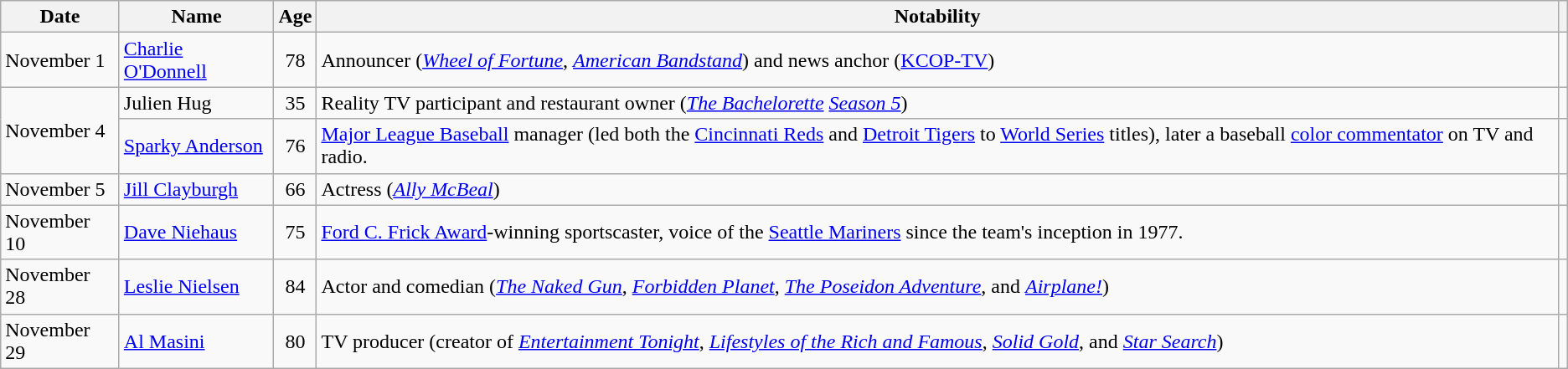<table class="wikitable sortable">
<tr ">
<th>Date</th>
<th>Name</th>
<th>Age</th>
<th>Notability</th>
<th class="unsortable"></th>
</tr>
<tr>
<td>November 1</td>
<td><a href='#'>Charlie O'Donnell</a></td>
<td style="text-align:center;">78</td>
<td>Announcer (<em><a href='#'>Wheel of Fortune</a></em>, <em><a href='#'>American Bandstand</a></em>) and news anchor (<a href='#'>KCOP-TV</a>)</td>
<td></td>
</tr>
<tr>
<td rowspan="2">November 4</td>
<td>Julien Hug</td>
<td style="text-align:center;">35</td>
<td>Reality TV participant and restaurant owner (<em><a href='#'>The Bachelorette</a> <a href='#'>Season 5</a></em>)</td>
<td></td>
</tr>
<tr>
<td><a href='#'>Sparky Anderson</a></td>
<td style="text-align:center;">76</td>
<td><a href='#'>Major League Baseball</a> manager (led both the <a href='#'>Cincinnati Reds</a> and <a href='#'>Detroit Tigers</a> to <a href='#'>World Series</a> titles), later a baseball <a href='#'>color commentator</a> on TV and radio.</td>
<td></td>
</tr>
<tr>
<td>November 5</td>
<td><a href='#'>Jill Clayburgh</a></td>
<td style="text-align:center;">66</td>
<td>Actress (<em><a href='#'>Ally McBeal</a></em>)</td>
<td></td>
</tr>
<tr>
<td>November 10</td>
<td><a href='#'>Dave Niehaus</a></td>
<td style="text-align:center;">75</td>
<td><a href='#'>Ford C. Frick Award</a>-winning  sportscaster, voice of the <a href='#'>Seattle Mariners</a> since the team's inception in 1977.</td>
<td></td>
</tr>
<tr>
<td>November 28</td>
<td><a href='#'>Leslie Nielsen</a></td>
<td style="text-align:center;">84</td>
<td>Actor and comedian (<em><a href='#'>The Naked Gun</a></em>, <em><a href='#'>Forbidden Planet</a></em>, <em><a href='#'>The Poseidon Adventure</a></em>, and <em><a href='#'>Airplane!</a></em>)</td>
<td></td>
</tr>
<tr>
<td>November 29</td>
<td><a href='#'>Al Masini</a></td>
<td style="text-align:center;">80</td>
<td>TV producer (creator of <em><a href='#'>Entertainment Tonight</a></em>, <em><a href='#'>Lifestyles of the Rich and Famous</a></em>, <em><a href='#'>Solid Gold</a></em>, and <em><a href='#'>Star Search</a></em>)</td>
<td></td>
</tr>
</table>
